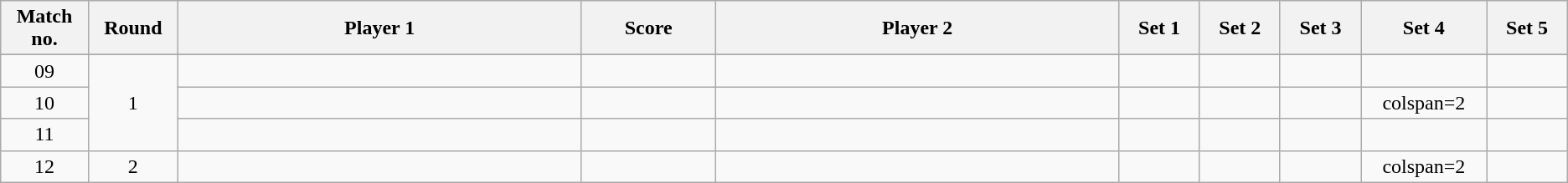<table class="wikitable" style="text-align: center;">
<tr>
<th width="2%">Match no.</th>
<th width="2%">Round</th>
<th width="15%">Player 1</th>
<th width="5%">Score</th>
<th width="15%">Player 2</th>
<th width="3%">Set 1</th>
<th width="3%">Set 2</th>
<th width="3%">Set 3</th>
<th width="3%">Set 4</th>
<th width="3%">Set 5</th>
</tr>
<tr>
</tr>
<tr style=text-align:center;>
<td>09</td>
<td rowspan=3>1</td>
<td></td>
<td></td>
<td></td>
<td></td>
<td></td>
<td></td>
<td></td>
<td></td>
</tr>
<tr style=text-align:center;>
<td>10</td>
<td></td>
<td></td>
<td></td>
<td></td>
<td></td>
<td></td>
<td>colspan=2</td>
</tr>
<tr style=text-align:center;>
<td>11</td>
<td></td>
<td></td>
<td></td>
<td></td>
<td></td>
<td></td>
<td></td>
<td></td>
</tr>
<tr style=text-align:center;>
<td>12</td>
<td>2</td>
<td></td>
<td></td>
<td></td>
<td></td>
<td></td>
<td></td>
<td>colspan=2</td>
</tr>
</table>
